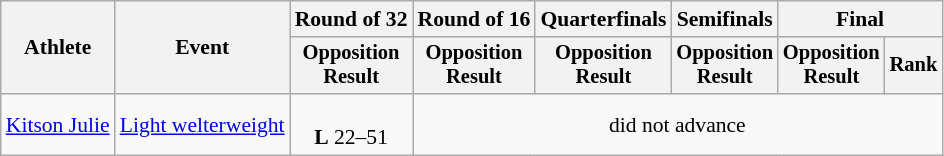<table class="wikitable" style="font-size:90%">
<tr>
<th rowspan="2">Athlete</th>
<th rowspan="2">Event</th>
<th>Round of 32</th>
<th>Round of 16</th>
<th>Quarterfinals</th>
<th>Semifinals</th>
<th colspan=2>Final</th>
</tr>
<tr style="font-size:95%">
<th>Opposition<br>Result</th>
<th>Opposition<br>Result</th>
<th>Opposition<br>Result</th>
<th>Opposition<br>Result</th>
<th>Opposition<br>Result</th>
<th>Rank</th>
</tr>
<tr align=center>
<td align=left><a href='#'>Kitson Julie</a></td>
<td align=left><a href='#'>Light welterweight</a></td>
<td><br><strong>L</strong> 22–51</td>
<td colspan=5>did not advance</td>
</tr>
</table>
